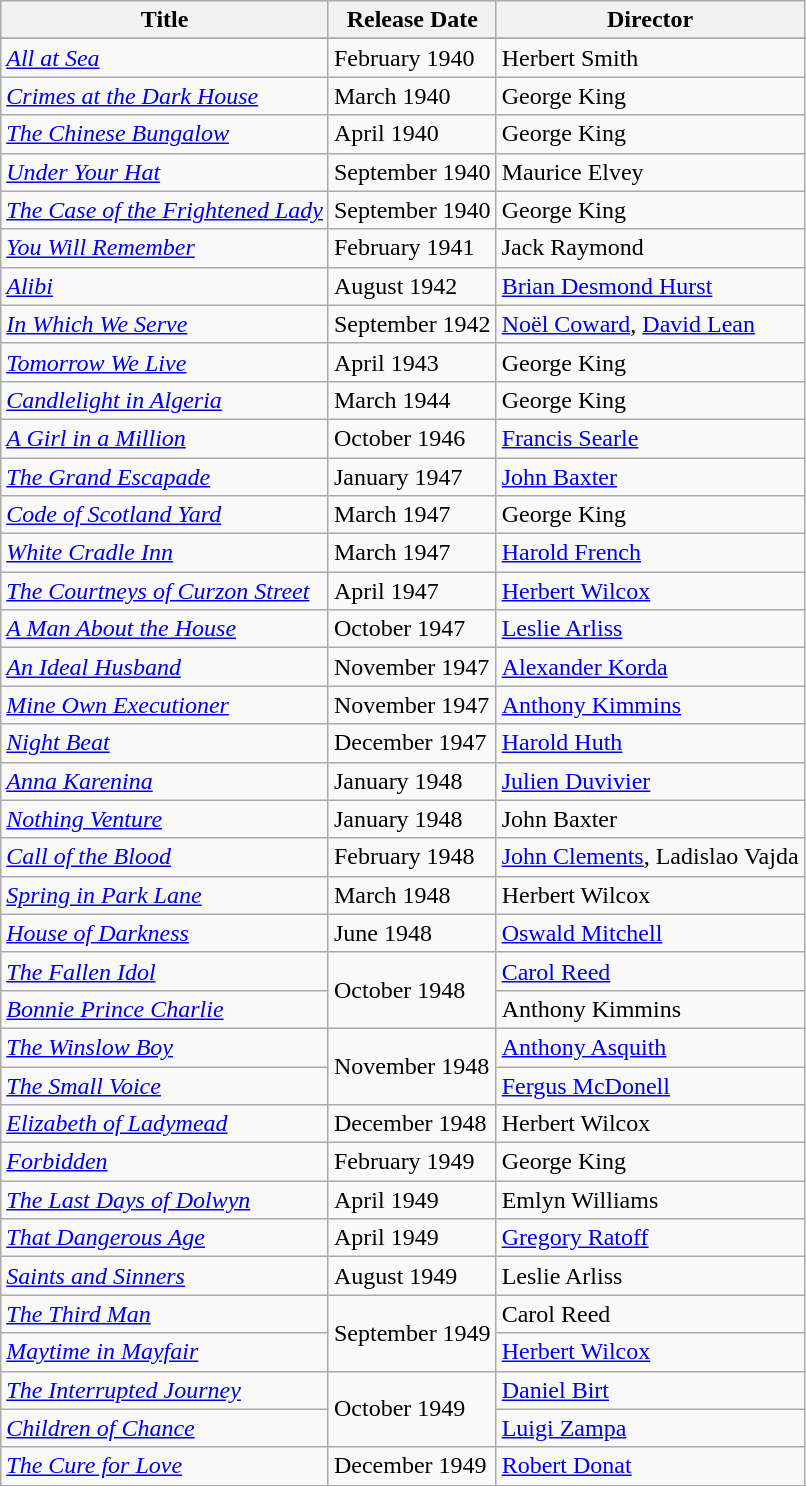<table class="wikitable sortable">
<tr>
<th>Title</th>
<th>Release Date</th>
<th>Director</th>
</tr>
<tr>
</tr>
<tr>
<td><em><a href='#'>All at Sea</a></em></td>
<td>February 1940</td>
<td>Herbert Smith</td>
</tr>
<tr>
<td><em><a href='#'>Crimes at the Dark House</a></em></td>
<td>March 1940</td>
<td>George King</td>
</tr>
<tr>
<td><em><a href='#'>The Chinese Bungalow</a></em></td>
<td>April 1940</td>
<td>George King</td>
</tr>
<tr>
<td><em><a href='#'>Under Your Hat</a></em></td>
<td>September 1940</td>
<td>Maurice Elvey</td>
</tr>
<tr>
<td><em><a href='#'>The Case of the Frightened Lady</a></em></td>
<td>September 1940</td>
<td>George King</td>
</tr>
<tr>
<td><em><a href='#'>You Will Remember</a></em></td>
<td>February 1941</td>
<td>Jack Raymond</td>
</tr>
<tr>
<td><em><a href='#'>Alibi</a></em></td>
<td>August 1942</td>
<td><a href='#'>Brian Desmond Hurst</a></td>
</tr>
<tr>
<td><em><a href='#'>In Which We Serve</a></em></td>
<td>September 1942</td>
<td><a href='#'>Noël Coward</a>, <a href='#'>David Lean</a></td>
</tr>
<tr>
<td><em><a href='#'>Tomorrow We Live</a></em></td>
<td>April 1943</td>
<td>George King</td>
</tr>
<tr>
<td><em><a href='#'>Candlelight in Algeria</a></em></td>
<td>March 1944</td>
<td>George King</td>
</tr>
<tr>
<td><em><a href='#'>A Girl in a Million</a></em></td>
<td>October 1946</td>
<td><a href='#'>Francis Searle</a></td>
</tr>
<tr>
<td><em><a href='#'>The Grand Escapade</a></em></td>
<td>January 1947</td>
<td><a href='#'>John Baxter</a></td>
</tr>
<tr>
<td><em><a href='#'>Code of Scotland Yard</a></em></td>
<td>March 1947</td>
<td>George King</td>
</tr>
<tr>
<td><em><a href='#'>White Cradle Inn</a></em></td>
<td>March 1947</td>
<td><a href='#'>Harold French</a></td>
</tr>
<tr>
<td><em><a href='#'>The Courtneys of Curzon Street</a></em></td>
<td>April 1947</td>
<td><a href='#'>Herbert Wilcox</a></td>
</tr>
<tr>
<td><em><a href='#'>A Man About the House</a></em></td>
<td>October 1947</td>
<td><a href='#'>Leslie Arliss</a></td>
</tr>
<tr>
<td><em><a href='#'>An Ideal Husband</a></em></td>
<td>November 1947</td>
<td><a href='#'>Alexander Korda</a></td>
</tr>
<tr>
<td><em><a href='#'>Mine Own Executioner</a></em></td>
<td>November 1947</td>
<td><a href='#'>Anthony Kimmins </a></td>
</tr>
<tr>
<td><em><a href='#'>Night Beat</a></em></td>
<td>December 1947</td>
<td><a href='#'>Harold Huth</a></td>
</tr>
<tr>
<td><em><a href='#'>Anna Karenina</a></em></td>
<td>January 1948</td>
<td><a href='#'>Julien Duvivier</a></td>
</tr>
<tr>
<td><em><a href='#'>Nothing Venture</a></em></td>
<td>January 1948</td>
<td>John Baxter</td>
</tr>
<tr>
<td><em><a href='#'>Call of the Blood</a></em></td>
<td>February 1948</td>
<td><a href='#'>John Clements</a>, Ladislao Vajda</td>
</tr>
<tr>
<td><em><a href='#'>Spring in Park Lane</a></em></td>
<td>March 1948</td>
<td>Herbert Wilcox</td>
</tr>
<tr>
<td><em><a href='#'>House of Darkness</a></em></td>
<td>June 1948</td>
<td><a href='#'>Oswald Mitchell</a></td>
</tr>
<tr>
<td><em><a href='#'>The Fallen Idol</a></em></td>
<td rowspan="2">October 1948</td>
<td><a href='#'>Carol Reed</a></td>
</tr>
<tr>
<td><em><a href='#'>Bonnie Prince Charlie</a></em></td>
<td>Anthony Kimmins</td>
</tr>
<tr>
<td><em><a href='#'>The Winslow Boy</a></em></td>
<td rowspan="2">November 1948</td>
<td><a href='#'>Anthony Asquith</a></td>
</tr>
<tr>
<td><em><a href='#'>The Small Voice</a></em></td>
<td><a href='#'>Fergus McDonell</a></td>
</tr>
<tr>
<td><em><a href='#'>Elizabeth of Ladymead</a></em></td>
<td>December 1948</td>
<td>Herbert Wilcox</td>
</tr>
<tr>
<td><em><a href='#'>Forbidden</a></em></td>
<td>February 1949</td>
<td>George King</td>
</tr>
<tr>
<td><em><a href='#'>The Last Days of Dolwyn</a></em></td>
<td>April 1949</td>
<td>Emlyn Williams</td>
</tr>
<tr>
<td><em><a href='#'>That Dangerous Age</a></em></td>
<td>April 1949</td>
<td><a href='#'>Gregory Ratoff</a></td>
</tr>
<tr>
<td><em><a href='#'>Saints and Sinners</a></em></td>
<td>August 1949</td>
<td>Leslie Arliss</td>
</tr>
<tr>
<td><em><a href='#'>The Third Man</a></em></td>
<td rowspan="2">September 1949</td>
<td>Carol Reed</td>
</tr>
<tr>
<td><em><a href='#'>Maytime in Mayfair</a></em></td>
<td><a href='#'>Herbert Wilcox</a></td>
</tr>
<tr>
<td><em><a href='#'>The Interrupted Journey</a></em></td>
<td rowspan="2">October 1949</td>
<td><a href='#'>Daniel Birt</a></td>
</tr>
<tr>
<td><em><a href='#'>Children of Chance</a></em></td>
<td><a href='#'>Luigi Zampa</a></td>
</tr>
<tr>
<td><em><a href='#'>The Cure for Love</a></em></td>
<td>December 1949</td>
<td><a href='#'>Robert Donat</a></td>
</tr>
</table>
